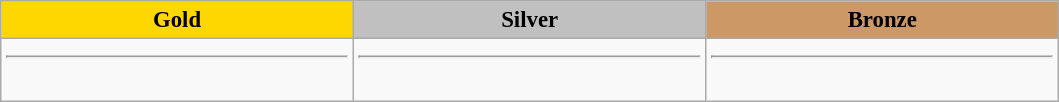<table class="wikitable" style="text-align: center; font-size: 95%;">
<tr>
<td style="width: 15em; background: gold"><strong>Gold</strong></td>
<td style="width: 15em; background: silver"><strong>Silver</strong></td>
<td style="width: 15em; background: #CC9966"><strong>Bronze</strong></td>
</tr>
<tr>
<td style="vertical-align:top;"><hr><br></td>
<td style="vertical-align:top;"><hr><br></td>
<td style="vertical-align:top;"><hr></td>
</tr>
</table>
